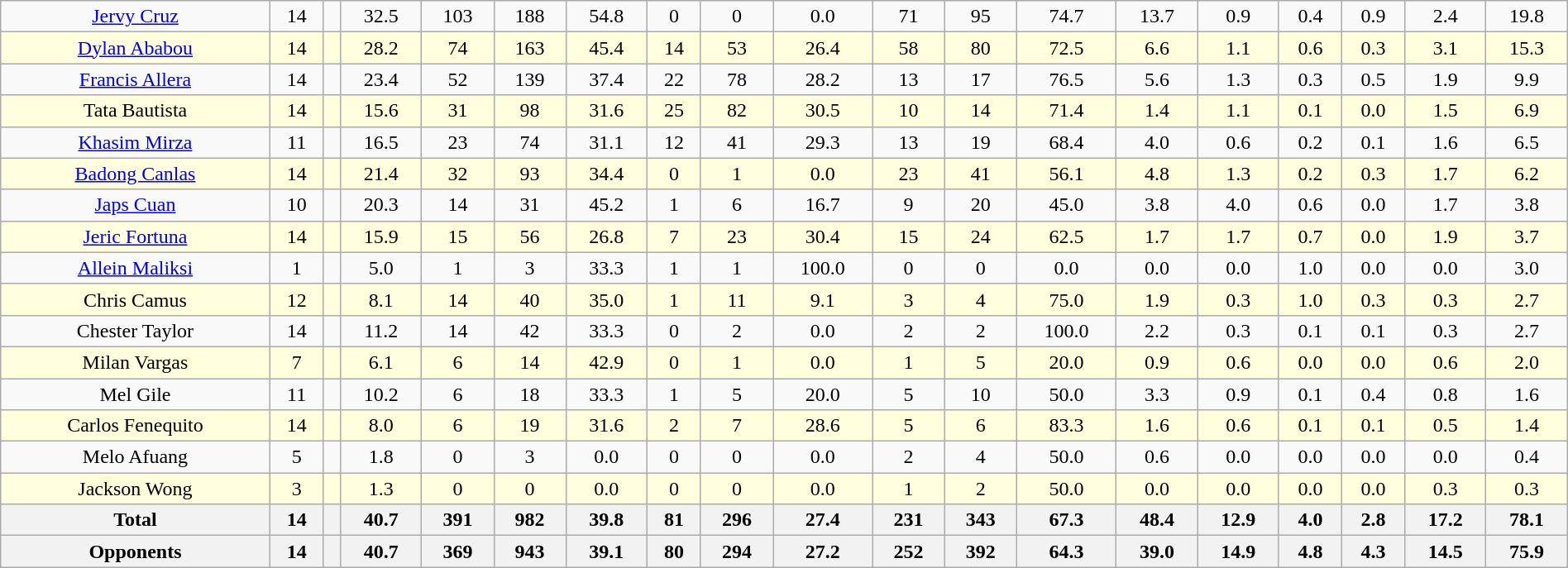<table class=wikitable width=100%>
<tr align=center>
<td><a href='#'>Jervy Cruz</a></td>
<td>14</td>
<td></td>
<td style=>32.5</td>
<td>103</td>
<td>188</td>
<td style=>54.8</td>
<td>0</td>
<td>0</td>
<td>0.0</td>
<td>71</td>
<td>95</td>
<td>74.7</td>
<td style=>13.7</td>
<td>0.9</td>
<td>0.4</td>
<td style=>0.9</td>
<td>2.4</td>
<td style=>19.8</td>
</tr>
<tr bgcolor=#ffffdd align=center>
<td><a href='#'>Dylan Ababou</a></td>
<td>14</td>
<td></td>
<td>28.2</td>
<td>74</td>
<td>163</td>
<td>45.4</td>
<td>14</td>
<td>53</td>
<td>26.4</td>
<td>58</td>
<td>80</td>
<td>72.5</td>
<td>6.6</td>
<td>1.1</td>
<td>0.6</td>
<td>0.3</td>
<td>3.1</td>
<td>15.3</td>
</tr>
<tr align=center>
<td><a href='#'>Francis Allera</a></td>
<td>14</td>
<td></td>
<td>23.4</td>
<td>52</td>
<td>139</td>
<td>37.4</td>
<td>22</td>
<td>78</td>
<td>28.2</td>
<td>13</td>
<td>17</td>
<td>76.5</td>
<td>5.6</td>
<td>1.3</td>
<td>0.3</td>
<td>0.5</td>
<td>1.9</td>
<td>9.9</td>
</tr>
<tr bgcolor=#ffffdd align=center>
<td>Tata Bautista</td>
<td>14</td>
<td></td>
<td>15.6</td>
<td>31</td>
<td>98</td>
<td>31.6</td>
<td>25</td>
<td>82</td>
<td>30.5</td>
<td>10</td>
<td>14</td>
<td>71.4</td>
<td>1.4</td>
<td>1.1</td>
<td>0.1</td>
<td>0.0</td>
<td>1.5</td>
<td>6.9</td>
</tr>
<tr align=center>
<td><a href='#'>Khasim Mirza</a></td>
<td>11</td>
<td></td>
<td>16.5</td>
<td>23</td>
<td>74</td>
<td>31.1</td>
<td>12</td>
<td>41</td>
<td>29.3</td>
<td>13</td>
<td>19</td>
<td>68.4</td>
<td>4.0</td>
<td>0.6</td>
<td>0.2</td>
<td>0.1</td>
<td>1.6</td>
<td>6.5</td>
</tr>
<tr bgcolor=#ffffdd align=center>
<td><a href='#'>Badong Canlas</a></td>
<td>14</td>
<td></td>
<td>21.4</td>
<td>32</td>
<td>93</td>
<td>34.4</td>
<td>0</td>
<td>1</td>
<td>0.0</td>
<td>23</td>
<td>41</td>
<td>56.1</td>
<td>4.8</td>
<td>1.3</td>
<td>0.2</td>
<td>0.3</td>
<td>1.7</td>
<td>6.2</td>
</tr>
<tr align=center>
<td><a href='#'>Japs Cuan</a></td>
<td>10</td>
<td></td>
<td>20.3</td>
<td>14</td>
<td>31</td>
<td>45.2</td>
<td>1</td>
<td>6</td>
<td>16.7</td>
<td>9</td>
<td>20</td>
<td>45.0</td>
<td>3.8</td>
<td style=>4.0</td>
<td>0.6</td>
<td>0.0</td>
<td>1.7</td>
<td>3.8</td>
</tr>
<tr bgcolor=#ffffdd align=center>
<td><a href='#'>Jeric Fortuna</a></td>
<td>14</td>
<td></td>
<td>15.9</td>
<td>15</td>
<td>56</td>
<td>26.8</td>
<td>7</td>
<td>23</td>
<td>30.4</td>
<td>15</td>
<td>24</td>
<td>62.5</td>
<td>1.7</td>
<td>1.7</td>
<td>0.7</td>
<td>0.0</td>
<td>1.9</td>
<td>3.7</td>
</tr>
<tr align=center>
<td><a href='#'>Allein Maliksi</a></td>
<td>1</td>
<td></td>
<td>5.0</td>
<td>1</td>
<td>3</td>
<td>33.3</td>
<td>1</td>
<td>1</td>
<td style=>100.0</td>
<td>0</td>
<td>0</td>
<td>0.0</td>
<td>0.0</td>
<td>0.0</td>
<td style=>1.0</td>
<td>0.0</td>
<td>0.0</td>
<td>3.0</td>
</tr>
<tr bgcolor=#ffffdd align=center>
<td>Chris Camus</td>
<td>12</td>
<td></td>
<td>8.1</td>
<td>14</td>
<td>40</td>
<td>35.0</td>
<td>1</td>
<td>11</td>
<td>9.1</td>
<td>3</td>
<td>4</td>
<td>75.0</td>
<td>1.9</td>
<td>0.3</td>
<td style=>1.0</td>
<td>0.3</td>
<td>0.3</td>
<td>2.7</td>
</tr>
<tr align=center>
<td>Chester Taylor</td>
<td>14</td>
<td></td>
<td>11.2</td>
<td>14</td>
<td>42</td>
<td>33.3</td>
<td>0</td>
<td>2</td>
<td>0.0</td>
<td>2</td>
<td>2</td>
<td style=>100.0</td>
<td>2.2</td>
<td>0.3</td>
<td>0.1</td>
<td>0.1</td>
<td>0.3</td>
<td>2.7</td>
</tr>
<tr bgcolor=#ffffdd align=center>
<td>Milan Vargas</td>
<td>7</td>
<td></td>
<td>6.1</td>
<td>6</td>
<td>14</td>
<td>42.9</td>
<td>0</td>
<td>1</td>
<td>0.0</td>
<td>1</td>
<td>5</td>
<td>20.0</td>
<td>0.9</td>
<td>0.6</td>
<td>0.0</td>
<td>0.0</td>
<td>0.6</td>
<td>2.0</td>
</tr>
<tr align=center>
<td>Mel Gile</td>
<td>11</td>
<td></td>
<td>10.2</td>
<td>6</td>
<td>18</td>
<td>33.3</td>
<td>1</td>
<td>5</td>
<td>20.0</td>
<td>5</td>
<td>10</td>
<td>50.0</td>
<td>3.3</td>
<td>0.9</td>
<td>0.1</td>
<td>0.4</td>
<td>0.8</td>
<td>1.6</td>
</tr>
<tr bgcolor=#ffffdd align=center>
<td>Carlos Fenequito</td>
<td>14</td>
<td></td>
<td>8.0</td>
<td>6</td>
<td>19</td>
<td>31.6</td>
<td>2</td>
<td>7</td>
<td>28.6</td>
<td>5</td>
<td>6</td>
<td>83.3</td>
<td>1.6</td>
<td>0.6</td>
<td>0.1</td>
<td>0.1</td>
<td>0.5</td>
<td>1.4</td>
</tr>
<tr align=center>
<td>Melo Afuang</td>
<td>5</td>
<td></td>
<td>1.8</td>
<td>0</td>
<td>3</td>
<td>0.0</td>
<td>0</td>
<td>0</td>
<td>0.0</td>
<td>2</td>
<td>4</td>
<td>50.0</td>
<td>0.6</td>
<td>0.0</td>
<td>0.0</td>
<td>0.0</td>
<td>0.0</td>
<td>0.4</td>
</tr>
<tr bgcolor=#ffffdd align=center>
<td>Jackson Wong</td>
<td>3</td>
<td></td>
<td>1.3</td>
<td>0</td>
<td>0</td>
<td>0.0</td>
<td>0</td>
<td>0</td>
<td>0.0</td>
<td>1</td>
<td>2</td>
<td>50.0</td>
<td>0.0</td>
<td>0.0</td>
<td>0.0</td>
<td>0.0</td>
<td>0.3</td>
<td>0.3</td>
</tr>
<tr class=sortbottom>
<th>Total</th>
<th>14</th>
<th></th>
<th>40.7</th>
<th>391</th>
<th>982</th>
<th>39.8</th>
<th>81</th>
<th>296</th>
<th>27.4</th>
<th>231</th>
<th>343</th>
<th>67.3</th>
<th>48.4</th>
<th>12.9</th>
<th>4.0</th>
<th>2.8</th>
<th>17.2</th>
<th>78.1</th>
</tr>
<tr class=sortbottom>
<th>Opponents</th>
<th>14</th>
<th></th>
<th>40.7</th>
<th>369</th>
<th>943</th>
<th>39.1</th>
<th>80</th>
<th>294</th>
<th>27.2</th>
<th>252</th>
<th>392</th>
<th>64.3</th>
<th>39.0</th>
<th>14.9</th>
<th>4.8</th>
<th>4.3</th>
<th>14.5</th>
<th>75.9</th>
</tr>
</table>
